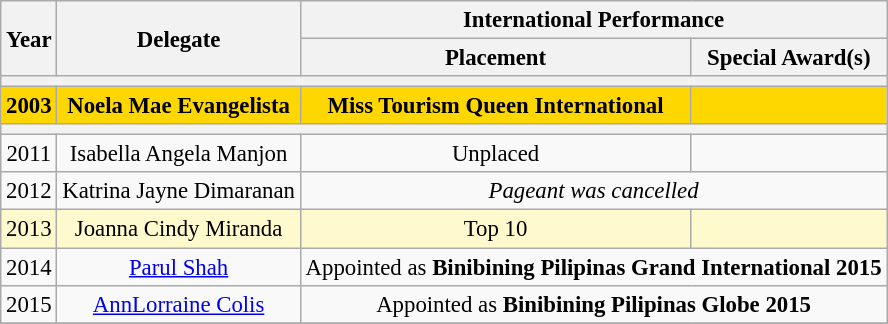<table class="wikitable" style="text-align:center; font-size: 95%;">
<tr>
<th rowspan="2">Year</th>
<th rowspan="2">Delegate</th>
<th colspan="2">International Performance</th>
</tr>
<tr>
<th>Placement</th>
<th>Special Award(s)</th>
</tr>
<tr>
<th colspan="4"></th>
</tr>
<tr style="background-color:gold; font-weight:bold">
<td>2003</td>
<td>Noela Mae Evangelista</td>
<td>Miss Tourism Queen International</td>
<td></td>
</tr>
<tr>
<th colspan="4"></th>
</tr>
<tr>
<td>2011</td>
<td>Isabella Angela Manjon</td>
<td>Unplaced</td>
<td></td>
</tr>
<tr>
<td>2012</td>
<td>Katrina Jayne Dimaranan</td>
<td colspan="2"><em>Pageant was cancelled</em></td>
</tr>
<tr style="background-color:#FFFACD">
<td>2013</td>
<td>Joanna Cindy Miranda</td>
<td>Top 10</td>
<td></td>
</tr>
<tr>
<td>2014</td>
<td><a href='#'>Parul Shah</a></td>
<td colspan="2">Appointed as <strong>Binibining Pilipinas Grand International 2015</strong></td>
</tr>
<tr>
<td>2015</td>
<td><a href='#'>AnnLorraine Colis</a></td>
<td colspan="2">Appointed as <strong>Binibining Pilipinas Globe 2015</strong></td>
</tr>
<tr>
</tr>
</table>
